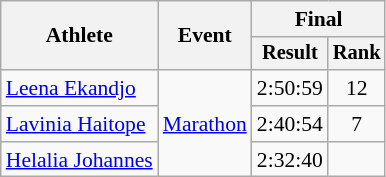<table class="wikitable" style="font-size:90%">
<tr>
<th rowspan=2>Athlete</th>
<th rowspan=2>Event</th>
<th colspan=2>Final</th>
</tr>
<tr style="font-size:95%">
<th>Result</th>
<th>Rank</th>
</tr>
<tr align=center>
<td align=left><a href='#'>Leena Ekandjo</a></td>
<td align=left rowspan=3><a href='#'>Marathon</a></td>
<td>2:50:59</td>
<td>12</td>
</tr>
<tr align=center>
<td align=left><a href='#'>Lavinia Haitope</a></td>
<td>2:40:54</td>
<td>7</td>
</tr>
<tr align=center>
<td align=left><a href='#'>Helalia Johannes</a></td>
<td>2:32:40</td>
<td></td>
</tr>
</table>
